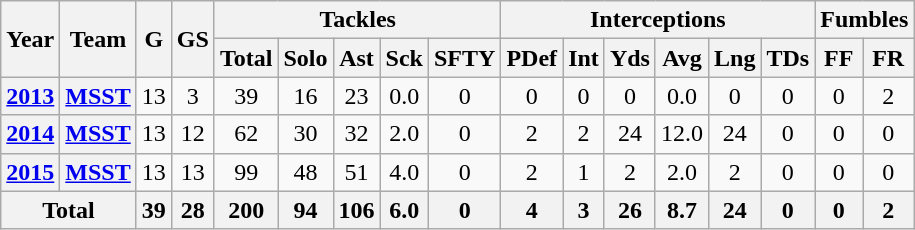<table class="wikitable" style="text-align: center;">
<tr>
<th rowspan=2>Year</th>
<th rowspan=2>Team</th>
<th rowspan=2>G</th>
<th rowspan=2>GS</th>
<th colspan=5>Tackles</th>
<th colspan=6>Interceptions</th>
<th colspan=2>Fumbles</th>
</tr>
<tr>
<th>Total</th>
<th>Solo</th>
<th>Ast</th>
<th>Sck</th>
<th>SFTY</th>
<th>PDef</th>
<th>Int</th>
<th>Yds</th>
<th>Avg</th>
<th>Lng</th>
<th>TDs</th>
<th>FF</th>
<th>FR</th>
</tr>
<tr>
<th><a href='#'>2013</a></th>
<th><a href='#'>MSST</a></th>
<td>13</td>
<td>3</td>
<td>39</td>
<td>16</td>
<td>23</td>
<td>0.0</td>
<td>0</td>
<td>0</td>
<td>0</td>
<td>0</td>
<td>0.0</td>
<td>0</td>
<td>0</td>
<td>0</td>
<td>2</td>
</tr>
<tr>
<th><a href='#'>2014</a></th>
<th><a href='#'>MSST</a></th>
<td>13</td>
<td>12</td>
<td>62</td>
<td>30</td>
<td>32</td>
<td>2.0</td>
<td>0</td>
<td>2</td>
<td>2</td>
<td>24</td>
<td>12.0</td>
<td>24</td>
<td>0</td>
<td>0</td>
<td>0</td>
</tr>
<tr>
<th><a href='#'>2015</a></th>
<th><a href='#'>MSST</a></th>
<td>13</td>
<td>13</td>
<td>99</td>
<td>48</td>
<td>51</td>
<td>4.0</td>
<td>0</td>
<td>2</td>
<td>1</td>
<td>2</td>
<td>2.0</td>
<td>2</td>
<td>0</td>
<td>0</td>
<td>0</td>
</tr>
<tr>
<th colspan=2>Total</th>
<th>39</th>
<th>28</th>
<th>200</th>
<th>94</th>
<th>106</th>
<th>6.0</th>
<th>0</th>
<th>4</th>
<th>3</th>
<th>26</th>
<th>8.7</th>
<th>24</th>
<th>0</th>
<th>0</th>
<th>2</th>
</tr>
</table>
